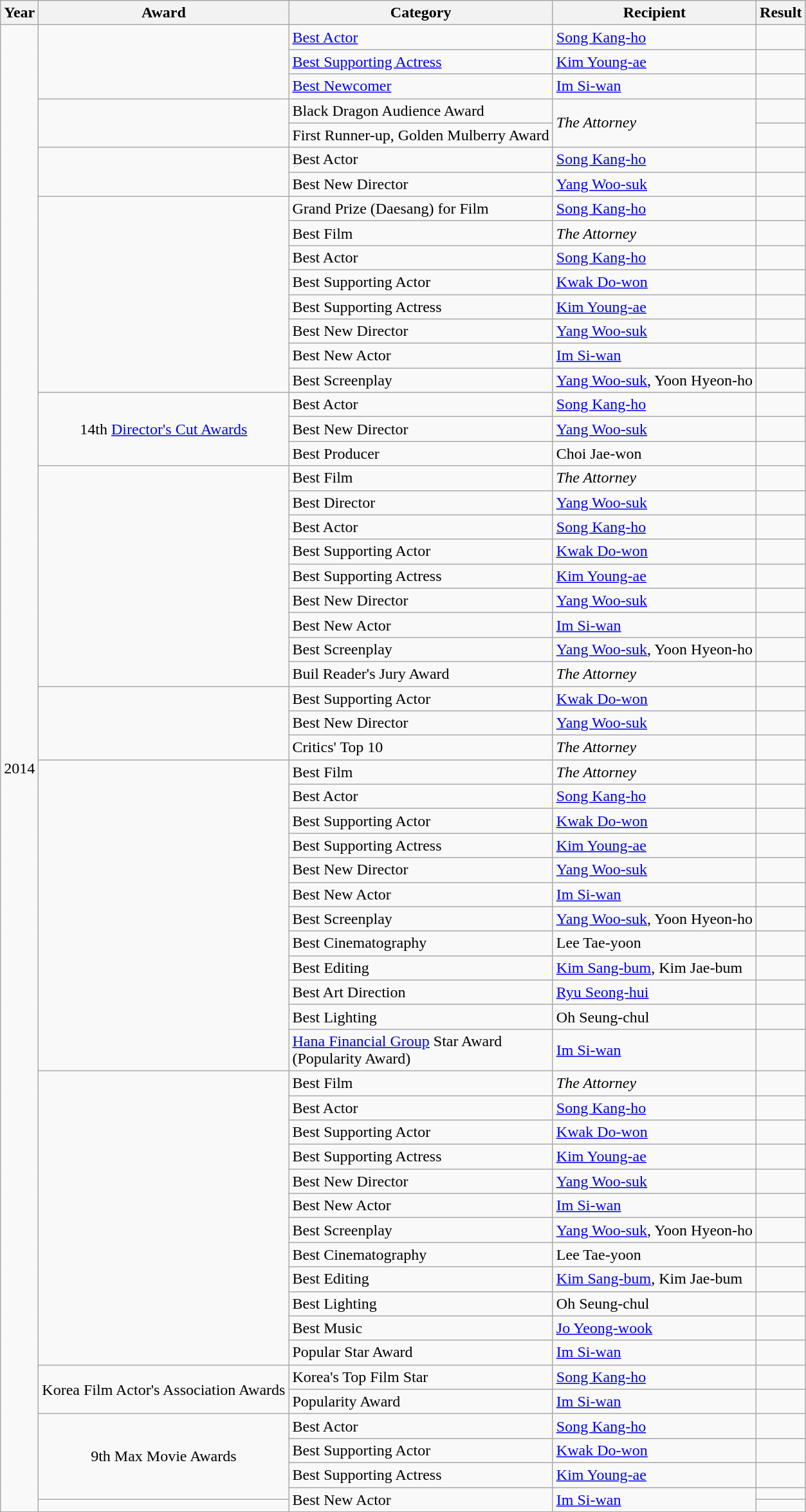<table class="wikitable sortable">
<tr>
<th>Year</th>
<th>Award</th>
<th>Category</th>
<th>Recipient</th>
<th>Result</th>
</tr>
<tr>
<td rowspan=61>2014</td>
<td rowspan=3></td>
<td><a href='#'>Best Actor</a></td>
<td><a href='#'>Song Kang-ho</a></td>
<td></td>
</tr>
<tr>
<td><a href='#'>Best Supporting Actress</a></td>
<td><a href='#'>Kim Young-ae</a></td>
<td></td>
</tr>
<tr>
<td><a href='#'>Best Newcomer</a></td>
<td><a href='#'>Im Si-wan</a></td>
<td></td>
</tr>
<tr>
<td rowspan=2></td>
<td>Black Dragon Audience Award</td>
<td rowspan=2><em>The Attorney</em></td>
<td></td>
</tr>
<tr>
<td>First Runner-up, Golden Mulberry Award</td>
<td></td>
</tr>
<tr>
<td rowspan=2></td>
<td>Best Actor</td>
<td><a href='#'>Song Kang-ho</a></td>
<td></td>
</tr>
<tr>
<td>Best New Director</td>
<td><a href='#'>Yang Woo-suk</a></td>
<td></td>
</tr>
<tr>
<td rowspan=8></td>
<td>Grand Prize (Daesang) for Film</td>
<td><a href='#'>Song Kang-ho</a></td>
<td></td>
</tr>
<tr>
<td>Best Film</td>
<td><em>The Attorney</em></td>
<td></td>
</tr>
<tr>
<td>Best Actor</td>
<td><a href='#'>Song Kang-ho</a></td>
<td></td>
</tr>
<tr>
<td>Best Supporting Actor</td>
<td><a href='#'>Kwak Do-won</a></td>
<td></td>
</tr>
<tr>
<td>Best Supporting Actress</td>
<td><a href='#'>Kim Young-ae</a></td>
<td></td>
</tr>
<tr>
<td>Best New Director</td>
<td><a href='#'>Yang Woo-suk</a></td>
<td></td>
</tr>
<tr>
<td>Best New Actor</td>
<td><a href='#'>Im Si-wan</a></td>
<td></td>
</tr>
<tr>
<td>Best Screenplay</td>
<td><a href='#'>Yang Woo-suk</a>, Yoon Hyeon-ho</td>
<td></td>
</tr>
<tr>
<td rowspan=3 style="text-align:center;">14th <a href='#'>Director's Cut Awards</a></td>
<td>Best Actor</td>
<td><a href='#'>Song Kang-ho</a></td>
<td></td>
</tr>
<tr>
<td>Best New Director</td>
<td><a href='#'>Yang Woo-suk</a></td>
<td></td>
</tr>
<tr>
<td>Best Producer</td>
<td>Choi Jae-won</td>
<td></td>
</tr>
<tr>
<td rowspan=9></td>
<td>Best Film</td>
<td><em>The Attorney</em></td>
<td></td>
</tr>
<tr>
<td>Best Director</td>
<td><a href='#'>Yang Woo-suk</a></td>
<td></td>
</tr>
<tr>
<td>Best Actor</td>
<td><a href='#'>Song Kang-ho</a></td>
<td></td>
</tr>
<tr>
<td>Best Supporting Actor</td>
<td><a href='#'>Kwak Do-won</a></td>
<td></td>
</tr>
<tr>
<td>Best Supporting Actress</td>
<td><a href='#'>Kim Young-ae</a></td>
<td></td>
</tr>
<tr>
<td>Best New Director</td>
<td><a href='#'>Yang Woo-suk</a></td>
<td></td>
</tr>
<tr>
<td>Best New Actor</td>
<td><a href='#'>Im Si-wan</a></td>
<td></td>
</tr>
<tr>
<td>Best Screenplay</td>
<td><a href='#'>Yang Woo-suk</a>, Yoon Hyeon-ho</td>
<td></td>
</tr>
<tr>
<td>Buil Reader's Jury Award</td>
<td><em>The Attorney</em></td>
<td></td>
</tr>
<tr>
<td rowspan=3></td>
<td>Best Supporting Actor</td>
<td><a href='#'>Kwak Do-won</a></td>
<td></td>
</tr>
<tr>
<td>Best New Director</td>
<td><a href='#'>Yang Woo-suk</a></td>
<td></td>
</tr>
<tr>
<td>Critics' Top 10</td>
<td><em>The Attorney</em></td>
<td></td>
</tr>
<tr>
<td rowspan=12></td>
<td>Best Film</td>
<td><em>The Attorney</em></td>
<td></td>
</tr>
<tr>
<td>Best Actor</td>
<td><a href='#'>Song Kang-ho</a></td>
<td></td>
</tr>
<tr>
<td>Best Supporting Actor</td>
<td><a href='#'>Kwak Do-won</a></td>
<td></td>
</tr>
<tr>
<td>Best Supporting Actress</td>
<td><a href='#'>Kim Young-ae</a></td>
<td></td>
</tr>
<tr>
<td>Best New Director</td>
<td><a href='#'>Yang Woo-suk</a></td>
<td></td>
</tr>
<tr>
<td>Best New Actor</td>
<td><a href='#'>Im Si-wan</a></td>
<td></td>
</tr>
<tr>
<td>Best Screenplay</td>
<td><a href='#'>Yang Woo-suk</a>, Yoon Hyeon-ho</td>
<td></td>
</tr>
<tr>
<td>Best Cinematography</td>
<td>Lee Tae-yoon</td>
<td></td>
</tr>
<tr>
<td>Best Editing</td>
<td><a href='#'>Kim Sang-bum</a>, Kim Jae-bum</td>
<td></td>
</tr>
<tr>
<td>Best Art Direction</td>
<td><a href='#'>Ryu Seong-hui</a></td>
<td></td>
</tr>
<tr>
<td>Best Lighting</td>
<td>Oh Seung-chul</td>
<td></td>
</tr>
<tr>
<td><a href='#'>Hana Financial Group</a> Star Award <br> (Popularity Award)</td>
<td><a href='#'>Im Si-wan</a></td>
<td></td>
</tr>
<tr>
<td rowspan=12></td>
<td>Best Film</td>
<td><em>The Attorney</em></td>
<td></td>
</tr>
<tr>
<td>Best Actor</td>
<td><a href='#'>Song Kang-ho</a></td>
<td></td>
</tr>
<tr>
<td>Best Supporting Actor</td>
<td><a href='#'>Kwak Do-won</a></td>
<td></td>
</tr>
<tr>
<td>Best Supporting Actress</td>
<td><a href='#'>Kim Young-ae</a></td>
<td></td>
</tr>
<tr>
<td>Best New Director</td>
<td><a href='#'>Yang Woo-suk</a></td>
<td></td>
</tr>
<tr>
<td>Best New Actor</td>
<td><a href='#'>Im Si-wan</a></td>
<td></td>
</tr>
<tr>
<td>Best Screenplay</td>
<td><a href='#'>Yang Woo-suk</a>, Yoon Hyeon-ho</td>
<td></td>
</tr>
<tr>
<td>Best Cinematography</td>
<td>Lee Tae-yoon</td>
<td></td>
</tr>
<tr>
<td>Best Editing</td>
<td><a href='#'>Kim Sang-bum</a>, Kim Jae-bum</td>
<td></td>
</tr>
<tr>
<td>Best Lighting</td>
<td>Oh Seung-chul</td>
<td></td>
</tr>
<tr>
<td>Best Music</td>
<td><a href='#'>Jo Yeong-wook</a></td>
<td></td>
</tr>
<tr>
<td>Popular Star Award</td>
<td><a href='#'>Im Si-wan</a></td>
<td></td>
</tr>
<tr>
<td rowspan=2 style="text-align:center;">Korea Film Actor's Association Awards</td>
<td>Korea's Top Film Star</td>
<td><a href='#'>Song Kang-ho</a></td>
<td></td>
</tr>
<tr>
<td>Popularity Award</td>
<td><a href='#'>Im Si-wan</a></td>
<td></td>
</tr>
<tr>
<td rowspan=4 style="text-align:center;">9th Max Movie Awards</td>
<td>Best Actor</td>
<td><a href='#'>Song Kang-ho</a></td>
<td></td>
</tr>
<tr>
<td>Best Supporting Actor</td>
<td><a href='#'>Kwak Do-won</a></td>
<td></td>
</tr>
<tr>
<td>Best Supporting Actress</td>
<td><a href='#'>Kim Young-ae</a></td>
<td></td>
</tr>
<tr>
<td rowspan=2>Best New Actor</td>
<td rowspan=2><a href='#'>Im Si-wan</a></td>
<td></td>
</tr>
<tr>
<td></td>
<td></td>
</tr>
</table>
